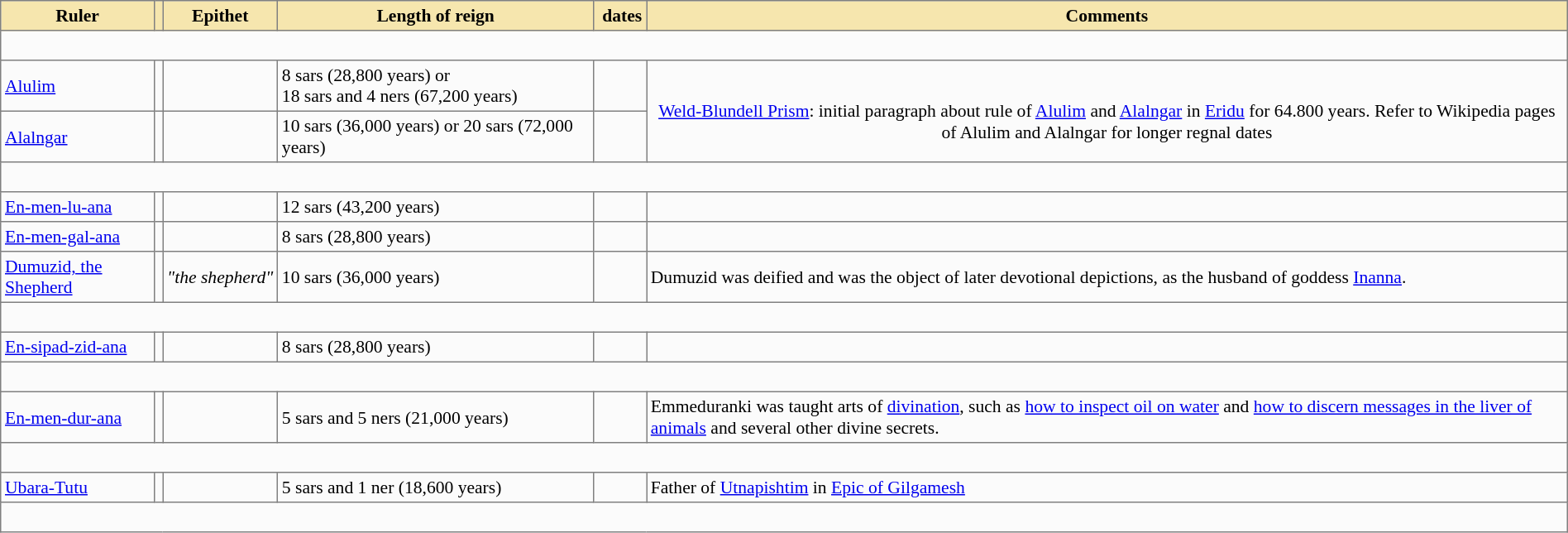<table class="nowraplinks" cellspacing="0" cellpadding="3" rules="all" style="background:#fbfbfb; border-style: solid; border-width: 1px; font-size:90%; empty-cells:show; border-collapse:collapse; width:100%;">
<tr bgcolor="#F6E6AE">
<th>Ruler</th>
<th></th>
<th>Epithet</th>
<th>Length of reign</th>
<th> dates</th>
<th>Comments</th>
</tr>
<tr>
<td colspan="6"><br></td>
</tr>
<tr>
<td><a href='#'>Alulim</a></td>
<td></td>
<td></td>
<td>8 sars (28,800 years) or<br>18 sars and 4 ners (67,200 years)</td>
<td></td>
<td colspan="1" rowspan="2" style="vertical-align: middle; text-align: center;"><br><a href='#'>Weld-Blundell Prism</a>: initial paragraph about rule of <a href='#'>Alulim</a> and <a href='#'>Alalngar</a> in <a href='#'>Eridu</a> for 64.800 years. Refer to Wikipedia pages of Alulim and Alalngar for longer regnal dates</td>
</tr>
<tr>
<td><a href='#'>Alalngar</a></td>
<td></td>
<td></td>
<td>10 sars (36,000 years) or 20 sars (72,000 years)</td>
<td></td>
</tr>
<tr>
<td colspan="6"><br></td>
</tr>
<tr>
<td><a href='#'>En-men-lu-ana</a></td>
<td></td>
<td></td>
<td>12 sars (43,200 years)</td>
<td></td>
<td></td>
</tr>
<tr>
<td><a href='#'>En-men-gal-ana</a></td>
<td></td>
<td></td>
<td>8 sars (28,800 years)</td>
<td></td>
<td></td>
</tr>
<tr>
<td><a href='#'>Dumuzid, the Shepherd</a> </td>
<td></td>
<td><em>"the shepherd"</em></td>
<td>10 sars (36,000 years)</td>
<td></td>
<td>Dumuzid was deified and was the object of later devotional depictions, as the husband of goddess <a href='#'>Inanna</a>.</td>
</tr>
<tr>
<td colspan="6"><br></td>
</tr>
<tr>
<td><a href='#'>En-sipad-zid-ana</a></td>
<td></td>
<td></td>
<td>8 sars (28,800 years)</td>
<td></td>
<td></td>
</tr>
<tr>
<td colspan="6"><br></td>
</tr>
<tr>
<td><a href='#'>En-men-dur-ana</a></td>
<td></td>
<td></td>
<td>5 sars and 5 ners (21,000 years)</td>
<td></td>
<td>Emmeduranki was taught arts of <a href='#'>divination</a>, such as <a href='#'>how to inspect oil on water</a> and <a href='#'>how to discern messages in the liver of animals</a> and several other divine secrets.</td>
</tr>
<tr>
<td colspan="6"><br></td>
</tr>
<tr>
<td><a href='#'>Ubara-Tutu</a></td>
<td></td>
<td></td>
<td>5 sars and 1 ner (18,600 years)</td>
<td></td>
<td>Father of <a href='#'>Utnapishtim</a> in <a href='#'>Epic of Gilgamesh</a></td>
</tr>
<tr>
<td colspan="6"><br></td>
</tr>
</table>
